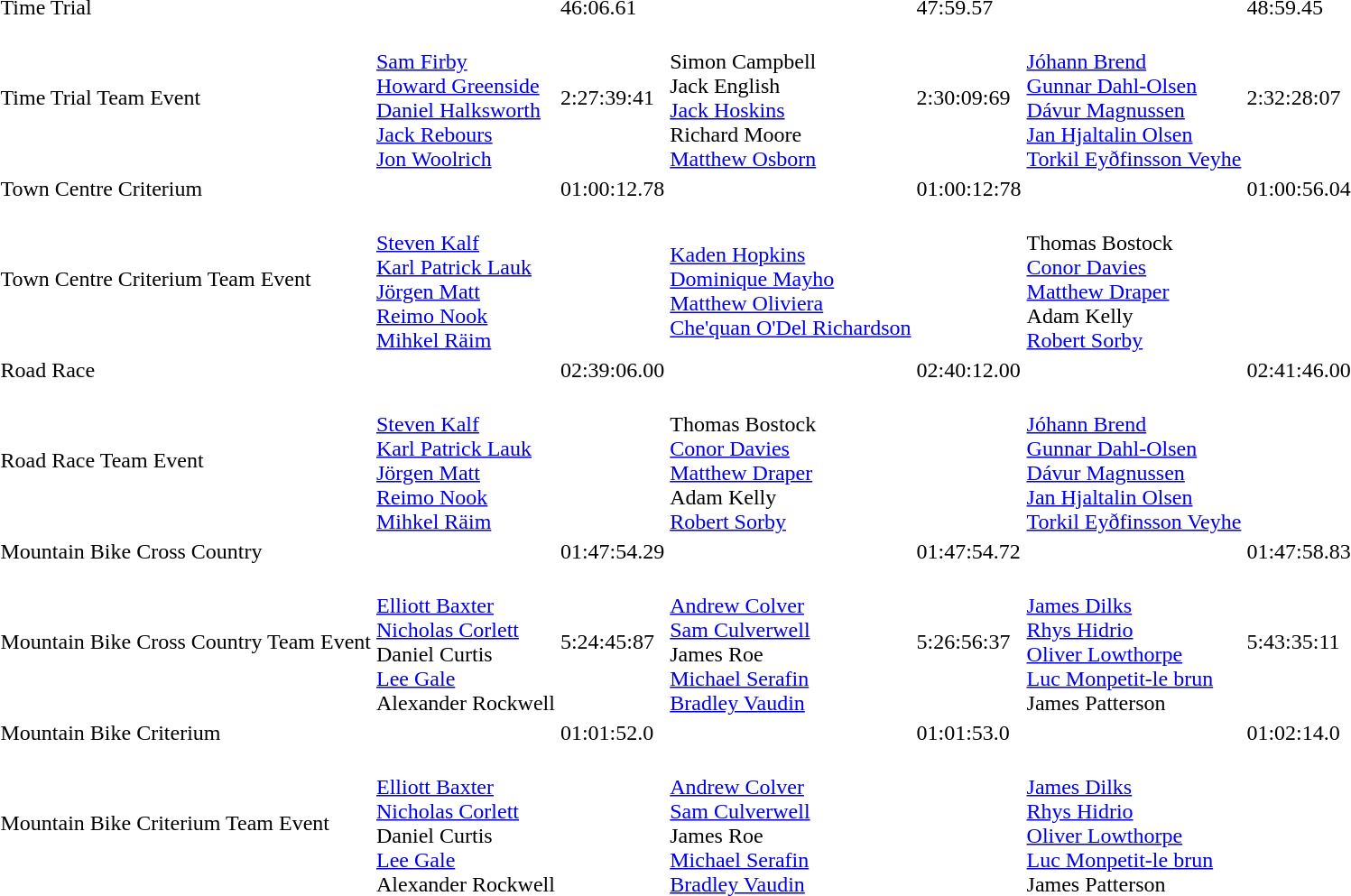<table>
<tr>
<td>Time Trial</td>
<td></td>
<td>46:06.61</td>
<td></td>
<td>47:59.57</td>
<td></td>
<td>48:59.45</td>
</tr>
<tr>
<td>Time Trial Team Event</td>
<td><br><a href='#'>Sam Firby</a><br><a href='#'>Howard Greenside</a><br><a href='#'>Daniel Halksworth</a><br><a href='#'>Jack Rebours</a><br><a href='#'>Jon Woolrich</a></td>
<td>2:27:39:41</td>
<td><br>Simon Campbell<br>Jack English<br><a href='#'>Jack Hoskins</a><br>Richard Moore<br><a href='#'>Matthew Osborn</a></td>
<td>2:30:09:69</td>
<td><br><a href='#'>Jóhann Brend</a><br><a href='#'>Gunnar Dahl-Olsen</a><br><a href='#'>Dávur Magnussen</a><br><a href='#'>Jan Hjaltalin Olsen</a><br><a href='#'>Torkil Eyðfinsson Veyhe</a></td>
<td>2:32:28:07</td>
</tr>
<tr>
<td>Town Centre Criterium</td>
<td></td>
<td>01:00:12.78</td>
<td></td>
<td>01:00:12:78</td>
<td></td>
<td>01:00:56.04</td>
</tr>
<tr>
<td>Town Centre Criterium Team Event</td>
<td><br><a href='#'>Steven Kalf</a><br><a href='#'>Karl Patrick Lauk</a><br><a href='#'>Jörgen Matt</a><br><a href='#'>Reimo Nook</a><br><a href='#'>Mihkel Räim</a></td>
<td></td>
<td><br><a href='#'>Kaden Hopkins</a><br><a href='#'>Dominique Mayho</a><br><a href='#'>Matthew Oliviera</a><br><a href='#'>Che'quan O'Del Richardson</a></td>
<td></td>
<td><br>Thomas Bostock<br><a href='#'>Conor Davies</a><br><a href='#'>Matthew Draper</a><br>Adam Kelly<br><a href='#'>Robert Sorby</a></td>
<td></td>
</tr>
<tr>
<td>Road Race</td>
<td></td>
<td>02:39:06.00</td>
<td></td>
<td>02:40:12.00</td>
<td></td>
<td>02:41:46.00</td>
</tr>
<tr>
<td>Road Race Team Event</td>
<td><br><a href='#'>Steven Kalf</a><br><a href='#'>Karl Patrick Lauk</a><br><a href='#'>Jörgen Matt</a><br><a href='#'>Reimo Nook</a><br><a href='#'>Mihkel Räim</a></td>
<td></td>
<td><br>Thomas Bostock<br><a href='#'>Conor Davies</a><br><a href='#'>Matthew Draper</a><br>Adam Kelly<br><a href='#'>Robert Sorby</a></td>
<td></td>
<td><br><a href='#'>Jóhann Brend</a><br><a href='#'>Gunnar Dahl-Olsen</a><br><a href='#'>Dávur Magnussen</a><br><a href='#'>Jan Hjaltalin Olsen</a><br><a href='#'>Torkil Eyðfinsson Veyhe</a></td>
<td></td>
</tr>
<tr>
<td>Mountain Bike Cross Country</td>
<td></td>
<td>01:47:54.29</td>
<td></td>
<td>01:47:54.72</td>
<td></td>
<td>01:47:58.83</td>
</tr>
<tr>
<td>Mountain Bike Cross Country Team Event</td>
<td><br><a href='#'>Elliott Baxter</a><br><a href='#'>Nicholas Corlett</a><br>Daniel Curtis<br><a href='#'>Lee Gale</a><br>Alexander Rockwell</td>
<td>5:24:45:87</td>
<td><br><a href='#'>Andrew Colver</a><br><a href='#'>Sam Culverwell</a><br>James Roe<br><a href='#'>Michael Serafin</a><br><a href='#'>Bradley Vaudin</a></td>
<td>5:26:56:37</td>
<td><br><a href='#'>James Dilks</a><br><a href='#'>Rhys Hidrio</a><br><a href='#'>Oliver Lowthorpe</a><br><a href='#'>Luc Monpetit-le brun</a><br>James Patterson</td>
<td>5:43:35:11</td>
</tr>
<tr>
<td>Mountain Bike Criterium</td>
<td></td>
<td>01:01:52.0</td>
<td></td>
<td>01:01:53.0</td>
<td></td>
<td>01:02:14.0</td>
</tr>
<tr>
<td>Mountain Bike Criterium Team Event</td>
<td><br><a href='#'>Elliott Baxter</a><br><a href='#'>Nicholas Corlett</a><br>Daniel Curtis<br><a href='#'>Lee Gale</a><br>Alexander Rockwell</td>
<td></td>
<td><br><a href='#'>Andrew Colver</a><br><a href='#'>Sam Culverwell</a><br>James Roe<br><a href='#'>Michael Serafin</a><br><a href='#'>Bradley Vaudin</a></td>
<td></td>
<td><br><a href='#'>James Dilks</a><br><a href='#'>Rhys Hidrio</a><br><a href='#'>Oliver Lowthorpe</a><br><a href='#'>Luc Monpetit-le brun</a><br>James Patterson</td>
<td></td>
</tr>
<tr>
</tr>
</table>
